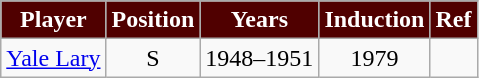<table class="wikitable" style="text-align:center">
<tr>
<th style="background: #500000; color:white;">Player</th>
<th style="background: #500000; color:white;">Position</th>
<th style="background: #500000; color:white;">Years</th>
<th style="background: #500000; color:white;">Induction</th>
<th style="background: #500000; color:white;">Ref</th>
</tr>
<tr>
<td><a href='#'>Yale Lary</a></td>
<td>S</td>
<td>1948–1951</td>
<td>1979</td>
<td></td>
</tr>
</table>
